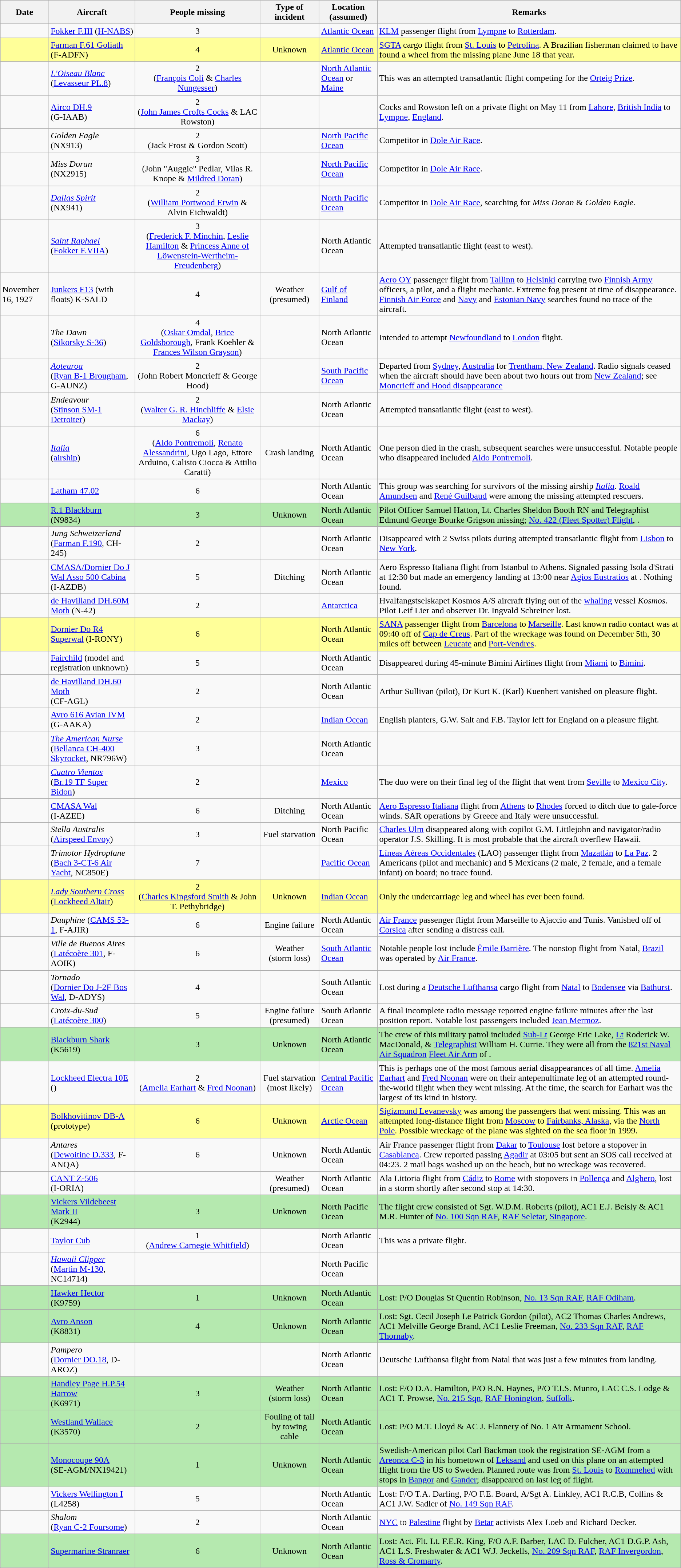<table class="wikitable sortable">
<tr>
<th>Date</th>
<th>Aircraft</th>
<th>People missing</th>
<th>Type of incident</th>
<th>Location (assumed)</th>
<th class=unsortable>Remarks</th>
</tr>
<tr>
<td></td>
<td><a href='#'>Fokker F.III</a> (<a href='#'>H-NABS</a>)</td>
<td style=text-align:center>3</td>
<td></td>
<td><a href='#'>Atlantic Ocean</a><br></td>
<td><a href='#'>KLM</a> passenger flight from <a href='#'>Lympne</a> to <a href='#'>Rotterdam</a>.</td>
</tr>
<tr style=background:#FF9>
<td></td>
<td><a href='#'>Farman F.61 Goliath</a> (F-ADFN)</td>
<td style=text-align:center>4</td>
<td style=text-align:center>Unknown</td>
<td><a href='#'>Atlantic Ocean</a></td>
<td><a href='#'>SGTA</a> cargo flight from <a href='#'>St. Louis</a> to <a href='#'>Petrolina</a>. A Brazilian fisherman claimed to have found a wheel from the missing plane June 18 that year.</td>
</tr>
<tr>
<td></td>
<td><em><a href='#'>L'Oiseau Blanc</a></em><br>(<a href='#'>Levasseur PL.8</a>)</td>
<td style=text-align:center>2<br>(<a href='#'>François Coli</a> & <a href='#'>Charles Nungesser</a>)</td>
<td></td>
<td><a href='#'>North Atlantic Ocean</a> or <a href='#'>Maine</a></td>
<td>This was an attempted transatlantic flight competing for the <a href='#'>Orteig Prize</a>.</td>
</tr>
<tr>
<td></td>
<td><a href='#'>Airco DH.9</a><br>(G-IAAB)</td>
<td style=text-align:center>2<br>(<a href='#'>John James Crofts Cocks</a> & LAC Rowston)</td>
<td></td>
<td><br></td>
<td>Cocks and Rowston left on a private flight on May 11 from <a href='#'>Lahore</a>, <a href='#'>British India</a> to <a href='#'>Lympne</a>, <a href='#'>England</a>.</td>
</tr>
<tr>
<td></td>
<td><em>Golden Eagle</em><br>(NX913)</td>
<td style=text-align:center>2<br>(Jack Frost & Gordon Scott)</td>
<td></td>
<td><a href='#'>North Pacific Ocean</a></td>
<td>Competitor in <a href='#'>Dole Air Race</a>.</td>
</tr>
<tr>
<td></td>
<td><em>Miss Doran</em><br>(NX2915)</td>
<td style=text-align:center>3<br>(John "Auggie" Pedlar, Vilas R. Knope & <a href='#'>Mildred Doran</a>)</td>
<td></td>
<td><a href='#'>North Pacific Ocean</a></td>
<td>Competitor in <a href='#'>Dole Air Race</a>.</td>
</tr>
<tr>
<td></td>
<td><em><a href='#'>Dallas Spirit</a></em><br>(NX941)</td>
<td style=text-align:center>2<br>(<a href='#'>William Portwood Erwin</a> & Alvin Eichwaldt)</td>
<td></td>
<td><a href='#'>North Pacific Ocean</a></td>
<td>Competitor in <a href='#'>Dole Air Race</a>, searching for <em>Miss Doran</em> & <em>Golden Eagle</em>.</td>
</tr>
<tr>
<td></td>
<td><em><a href='#'>Saint Raphael</a></em><br>(<a href='#'>Fokker F.VIIA</a>)</td>
<td style=text-align:center>3<br>(<a href='#'>Frederick F. Minchin</a>, <a href='#'>Leslie Hamilton</a> & <a href='#'>Princess Anne of Löwenstein-Wertheim-Freudenberg</a>)</td>
<td></td>
<td>North Atlantic Ocean<br></td>
<td>Attempted transatlantic flight (east to west).</td>
</tr>
<tr>
<td>November 16, 1927</td>
<td><a href='#'>Junkers F13</a> (with floats) K-SALD</td>
<td style=text-align:center>4</td>
<td style=text-align:center>Weather<br>(presumed)</td>
<td><a href='#'>Gulf of Finland</a></td>
<td><a href='#'>Aero OY</a> passenger flight from <a href='#'>Tallinn</a> to <a href='#'>Helsinki</a> carrying two <a href='#'>Finnish Army</a> officers, a pilot, and a flight mechanic. Extreme fog present at time of disappearance. <a href='#'>Finnish Air Force</a> and <a href='#'>Navy</a> and <a href='#'>Estonian Navy</a> searches found no trace of the aircraft.</td>
</tr>
<tr>
<td></td>
<td><em>The Dawn</em><br>(<a href='#'>Sikorsky S-36</a>)</td>
<td style=text-align:center>4 <br>(<a href='#'>Oskar Omdal</a>, <a href='#'>Brice Goldsborough</a>, Frank Koehler & <a href='#'>Frances Wilson Grayson</a>)</td>
<td></td>
<td>North Atlantic Ocean<br></td>
<td>Intended to attempt <a href='#'>Newfoundland</a> to <a href='#'>London</a> flight.</td>
</tr>
<tr>
<td></td>
<td><a href='#'><em>Aotearoa</em></a><br>(<a href='#'>Ryan B-1 Brougham</a>, G-AUNZ)</td>
<td style=text-align:center>2<br>(John Robert Moncrieff & George Hood)</td>
<td></td>
<td><a href='#'>South Pacific Ocean</a><br></td>
<td>Departed from <a href='#'>Sydney</a>, <a href='#'>Australia</a> for <a href='#'>Trentham, New Zealand</a>. Radio signals ceased when the aircraft should have been about two hours out from <a href='#'>New Zealand</a>; see <a href='#'>Moncrieff and Hood disappearance</a></td>
</tr>
<tr>
<td></td>
<td><em>Endeavour</em><br>(<a href='#'>Stinson SM-1 Detroiter</a>)</td>
<td style=text-align:center>2<br>(<a href='#'>Walter G. R. Hinchliffe</a> & <a href='#'>Elsie Mackay</a>)</td>
<td></td>
<td>North Atlantic Ocean</td>
<td>Attempted transatlantic flight (east to west).</td>
</tr>
<tr>
<td></td>
<td><a href='#'><em>Italia</em></a><br>(<a href='#'>airship</a>)</td>
<td style=text-align:center>6<br>(<a href='#'>Aldo Pontremoli</a>, <a href='#'>Renato Alessandrini</a>, Ugo Lago, Ettore Arduino, Calisto Ciocca & Attilio Caratti)</td>
<td style=text-align:center>Crash landing</td>
<td>North Atlantic Ocean<br></td>
<td>One person died in the crash, subsequent searches were unsuccessful. Notable people who disappeared included <a href='#'>Aldo Pontremoli</a>.</td>
</tr>
<tr>
<td></td>
<td><a href='#'>Latham 47.02</a></td>
<td style=text-align:center>6</td>
<td></td>
<td>North Atlantic Ocean<br></td>
<td>This group was searching for survivors of the missing airship <em><a href='#'>Italia</a></em>. <a href='#'>Roald Amundsen</a> and <a href='#'>René Guilbaud</a> were among the missing attempted rescuers.</td>
</tr>
<tr>
</tr>
<tr style=background:#B5E9AF>
<td></td>
<td><a href='#'>R.1 Blackburn</a><br>(N9834)</td>
<td style=text-align:center>3</td>
<td style=text-align:center>Unknown</td>
<td>North Atlantic Ocean<br></td>
<td>Pilot Officer Samuel Hatton, Lt. Charles Sheldon Booth RN and Telegraphist Edmund George Bourke Grigson missing; <a href='#'>No. 422 (Fleet Spotter) Flight</a>, .</td>
</tr>
<tr>
<td></td>
<td><em>Jung Schweizerland</em><br>(<a href='#'>Farman F.190</a>, CH-245)</td>
<td style=text-align:center>2</td>
<td></td>
<td>North Atlantic Ocean</td>
<td>Disappeared with 2 Swiss pilots during attempted transatlantic flight from <a href='#'>Lisbon</a> to <a href='#'>New York</a>.</td>
</tr>
<tr>
<td></td>
<td><a href='#'>CMASA/Dornier Do J Wal Asso 500 Cabina</a><br>(I-AZDB)</td>
<td style=text-align:center>5</td>
<td style=text-align:center>Ditching</td>
<td>North Atlantic Ocean<br></td>
<td>Aero Espresso Italiana flight from Istanbul to Athens. Signaled passing Isola d'Strati at 12:30 but made an emergency landing at 13:00 near <a href='#'>Agios Eustratios</a> at . Nothing found.</td>
</tr>
<tr>
<td></td>
<td><a href='#'>de Havilland DH.60M Moth</a> (N-42)</td>
<td style=text-align:center>2</td>
<td></td>
<td><a href='#'>Antarctica</a><br></td>
<td>Hvalfangstselskapet Kosmos A/S aircraft flying out of the <a href='#'>whaling</a> vessel <em>Kosmos</em>. Pilot Leif Lier and observer Dr. Ingvald Schreiner lost.</td>
</tr>
<tr style=background:#FF9>
<td></td>
<td><a href='#'>Dornier Do R4 Superwal</a> (I-RONY)</td>
<td style=text-align:center>6</td>
<td></td>
<td>North Atlantic Ocean<br></td>
<td><a href='#'>SANA</a> passenger flight from <a href='#'>Barcelona</a> to <a href='#'>Marseille</a>. Last known radio contact was at 09:40 off of <a href='#'>Cap de Creus</a>. Part of the wreckage was found on December 5th, 30 miles off between <a href='#'>Leucate</a> and <a href='#'>Port-Vendres</a>.</td>
</tr>
<tr>
<td></td>
<td><a href='#'>Fairchild</a> (model and registration unknown)</td>
<td style=text-align:center>5</td>
<td></td>
<td>North Atlantic Ocean<br></td>
<td>Disappeared during 45-minute Bimini Airlines flight from <a href='#'>Miami</a> to <a href='#'>Bimini</a>.</td>
</tr>
<tr>
<td></td>
<td><a href='#'>de Havilland DH.60 Moth</a><br>(CF-AGL)</td>
<td style=text-align:center>2</td>
<td></td>
<td>North Atlantic Ocean<br></td>
<td>Arthur Sullivan (pilot), Dr Kurt K. (Karl) Kuenhert vanished on pleasure flight.</td>
</tr>
<tr>
<td></td>
<td><a href='#'>Avro 616 Avian IVM</a><br>(G-AAKA)</td>
<td style=text-align:center>2</td>
<td></td>
<td><a href='#'>Indian Ocean</a><br></td>
<td>English planters, G.W. Salt and F.B. Taylor left for England on a pleasure flight.</td>
</tr>
<tr>
<td></td>
<td><a href='#'><em>The American Nurse</em></a><br>(<a href='#'>Bellanca CH-400 Skyrocket</a>, NR796W)</td>
<td style=text-align:center>3</td>
<td></td>
<td>North Atlantic Ocean<br></td>
<td></td>
</tr>
<tr>
<td></td>
<td><em><a href='#'>Cuatro Vientos</a></em><br>(<a href='#'>Br.19 TF Super Bidon</a>)</td>
<td style=text-align:center>2</td>
<td></td>
<td><a href='#'>Mexico</a><br></td>
<td>The duo were on their final leg of the flight that went from <a href='#'>Seville</a> to <a href='#'>Mexico City</a>.</td>
</tr>
<tr>
<td></td>
<td><a href='#'>CMASA Wal</a><br>(I-AZEE)</td>
<td style=text-align:center>6</td>
<td style=text-align:center>Ditching</td>
<td>North Atlantic Ocean<br></td>
<td><a href='#'>Aero Espresso Italiana</a> flight from <a href='#'>Athens</a> to <a href='#'>Rhodes</a> forced to ditch due to gale-force winds. SAR operations by Greece and Italy were unsuccessful.</td>
</tr>
<tr>
<td></td>
<td><em>Stella Australis</em><br>(<a href='#'>Airspeed Envoy</a>)</td>
<td style=text-align:center>3</td>
<td style=text-align:center>Fuel starvation</td>
<td>North Pacific Ocean<br></td>
<td><a href='#'>Charles Ulm</a> disappeared along with copilot G.M. Littlejohn and navigator/radio operator J.S. Skilling. It is most probable that the aircraft overflew Hawaii.</td>
</tr>
<tr>
<td></td>
<td><em>Trimotor Hydroplane</em><br>(<a href='#'>Bach 3-CT-6 Air Yacht</a>, NC850E)</td>
<td style=text-align:center>7</td>
<td></td>
<td><a href='#'>Pacific Ocean</a><br></td>
<td><a href='#'>Líneas Aéreas Occidentales</a> (LAO) passenger flight from <a href='#'>Mazatlán</a> to <a href='#'>La Paz</a>. 2 Americans (pilot and mechanic) and 5 Mexicans (2 male, 2 female, and a female infant) on board; no trace found.</td>
</tr>
<tr style=background:#FF9>
<td></td>
<td><em><a href='#'>Lady Southern Cross</a></em><br>(<a href='#'>Lockheed Altair</a>)</td>
<td style=text-align:center>2<br>(<a href='#'>Charles Kingsford Smith</a> & John T. Pethybridge)</td>
<td style=text-align:center>Unknown</td>
<td><a href='#'>Indian Ocean</a><br></td>
<td> Only the undercarriage leg and wheel has ever been found.</td>
</tr>
<tr>
<td></td>
<td><em>Dauphine</em> (<a href='#'>CAMS 53-1</a>, F-AJIR)</td>
<td style=text-align:center>6</td>
<td style=text-align:center>Engine failure</td>
<td>North Atlantic Ocean<br></td>
<td><a href='#'>Air France</a> passenger flight from Marseille to Ajaccio and Tunis. Vanished off of <a href='#'>Corsica</a> after sending a distress call.</td>
</tr>
<tr>
<td></td>
<td><em>Ville de Buenos Aires</em><br>(<a href='#'>Latécoère 301</a>, F-AOIK)</td>
<td style=text-align:center>6</td>
<td style=text-align:center>Weather<br>(storm loss)</td>
<td><a href='#'>South Atlantic Ocean</a><br></td>
<td>Notable people lost include <a href='#'>Émile Barrière</a>. The nonstop flight from Natal, <a href='#'>Brazil</a> was operated by <a href='#'>Air France</a>.</td>
</tr>
<tr>
<td></td>
<td><em>Tornado</em><br>(<a href='#'>Dornier Do J-2F Bos Wal</a>, D-ADYS)</td>
<td style=text-align:center>4</td>
<td></td>
<td>South Atlantic Ocean</td>
<td>Lost during a <a href='#'>Deutsche Lufthansa</a> cargo flight from <a href='#'>Natal</a> to <a href='#'>Bodensee</a> via <a href='#'>Bathurst</a>.</td>
</tr>
<tr>
<td></td>
<td><em>Croix-du-Sud</em><br>(<a href='#'>Latécoère 300</a>)</td>
<td style=text-align:center>5</td>
<td style=text-align:center>Engine failure<br>(presumed)</td>
<td>South Atlantic Ocean</td>
<td>A final incomplete radio message reported engine failure minutes after the last position report. Notable lost passengers included <a href='#'>Jean Mermoz</a>.</td>
</tr>
<tr style=background:#B5E9AF>
<td></td>
<td><a href='#'>Blackburn Shark</a><br>(K5619)</td>
<td style=text-align:center>3</td>
<td style=text-align:center>Unknown</td>
<td>North Atlantic Ocean<br></td>
<td>The crew of this military patrol included <a href='#'>Sub-Lt</a> George Eric Lake, <a href='#'>Lt</a> Roderick W. MacDonald, & <a href='#'>Telegraphist</a> William H. Currie. They were all from the <a href='#'>821st Naval Air Squadron</a> <a href='#'>Fleet Air Arm</a> of .</td>
</tr>
<tr>
<td></td>
<td><a href='#'>Lockheed Electra 10E</a><br>()</td>
<td style=text-align:center>2<br>(<a href='#'>Amelia Earhart</a> & <a href='#'>Fred Noonan</a>)</td>
<td style=text-align:center>Fuel starvation<br>(most likely)</td>
<td><a href='#'>Central Pacific Ocean</a><br></td>
<td>This is perhaps one of the most famous aerial disappearances of all time. <a href='#'>Amelia Earhart</a> and <a href='#'>Fred Noonan</a> were on their antepenultimate leg of an attempted round-the-world flight when they went missing. At the time, the search for Earhart was the largest of its kind in history.</td>
</tr>
<tr style=background:#FF9>
<td></td>
<td><a href='#'>Bolkhovitinov DB-A</a><br>(prototype)</td>
<td style=text-align:center>6</td>
<td style=text-align:center>Unknown</td>
<td><a href='#'>Arctic Ocean</a></td>
<td><a href='#'>Sigizmund Levanevsky</a> was among the passengers that went missing. This was an attempted long-distance flight from <a href='#'>Moscow</a> to <a href='#'>Fairbanks, Alaska</a>, via the <a href='#'>North Pole</a>. Possible wreckage of the plane was sighted on the sea floor in 1999.</td>
</tr>
<tr>
<td></td>
<td><em>Antares</em><br>(<a href='#'>Dewoitine D.333</a>, F-ANQA)</td>
<td style=text-align:center>6</td>
<td style=text-align:center>Unknown</td>
<td>North Atlantic Ocean<br></td>
<td>Air France passenger flight from <a href='#'>Dakar</a> to <a href='#'>Toulouse</a> lost before a stopover in <a href='#'>Casablanca</a>. Crew reported passing <a href='#'>Agadir</a> at 03:05 but sent an SOS call received at 04:23. 2 mail bags washed up on the beach, but no wreckage was recovered.</td>
</tr>
<tr>
<td></td>
<td><a href='#'>CANT Z-506</a><br>(I-ORIA)</td>
<td style=text-align:center></td>
<td style=text-align:center>Weather<br>(presumed)</td>
<td>North Atlantic Ocean<br></td>
<td>Ala Littoria flight from <a href='#'>Cádiz</a> to <a href='#'>Rome</a> with stopovers in <a href='#'>Pollença</a> and <a href='#'>Alghero</a>, lost in a storm shortly after second stop at 14:30.</td>
</tr>
<tr style=background:#B5E9AF>
<td></td>
<td><a href='#'>Vickers Vildebeest Mark II</a><br>(K2944)</td>
<td style=text-align:center>3</td>
<td style=text-align:center>Unknown</td>
<td>North Pacific Ocean<br></td>
<td>The flight crew consisted of Sgt. W.D.M. Roberts (pilot), AC1 E.J. Beisly & AC1 M.R. Hunter of <a href='#'>No. 100 Sqn RAF</a>, <a href='#'>RAF Seletar</a>, <a href='#'>Singapore</a>.</td>
</tr>
<tr>
<td></td>
<td><a href='#'>Taylor Cub</a></td>
<td style=text-align:center>1<br>(<a href='#'>Andrew Carnegie Whitfield</a>)</td>
<td></td>
<td>North Atlantic Ocean<br></td>
<td>This was a private flight.</td>
</tr>
<tr>
<td></td>
<td><em><a href='#'>Hawaii Clipper</a></em><br>(<a href='#'>Martin M-130</a>, NC14714)</td>
<td style=text-align:center></td>
<td></td>
<td>North Pacific Ocean<br></td>
<td></td>
</tr>
<tr style=background:#B5E9AF>
<td></td>
<td><a href='#'>Hawker Hector</a><br>(K9759)</td>
<td style=text-align:center>1</td>
<td style=text-align:center>Unknown</td>
<td>North Atlantic Ocean<br></td>
<td>Lost: P/O Douglas St Quentin Robinson, <a href='#'>No. 13 Sqn RAF</a>, <a href='#'>RAF Odiham</a>.</td>
</tr>
<tr style=background:#B5E9AF>
<td></td>
<td><a href='#'>Avro Anson</a><br>(K8831)</td>
<td style=text-align:center>4</td>
<td style=text-align:center>Unknown</td>
<td>North Atlantic Ocean<br></td>
<td>Lost: Sgt. Cecil Joseph Le Patrick Gordon (pilot), AC2 Thomas Charles Andrews, AC1 Melville George Brand, AC1 Leslie Freeman, <a href='#'>No. 233 Sqn RAF</a>, <a href='#'>RAF Thornaby</a>.</td>
</tr>
<tr>
<td></td>
<td><em>Pampero</em><br>(<a href='#'>Dornier DO.18</a>, D-AROZ)</td>
<td style=text-align:center></td>
<td></td>
<td>North Atlantic Ocean<br></td>
<td>Deutsche Lufthansa flight from Natal that was just a few minutes from landing.</td>
</tr>
<tr style=background:#B5E9AF>
<td></td>
<td><a href='#'>Handley Page H.P.54 Harrow</a><br>(K6971)</td>
<td style=text-align:center>3</td>
<td style=text-align:center>Weather<br>(storm loss)</td>
<td>North Atlantic Ocean<br></td>
<td>Lost: F/O D.A. Hamilton, P/O R.N. Haynes, P/O T.I.S. Munro, LAC C.S. Lodge & AC1 T. Prowse, <a href='#'>No. 215 Sqn</a>, <a href='#'>RAF Honington</a>, <a href='#'>Suffolk</a>.</td>
</tr>
<tr style=background:#B5E9AF>
<td></td>
<td><a href='#'>Westland Wallace</a><br>(K3570)</td>
<td style=text-align:center>2</td>
<td style=text-align:center>Fouling of tail by towing cable</td>
<td>North Atlantic Ocean<br></td>
<td>Lost: P/O M.T. Lloyd & AC J. Flannery of No. 1 Air Armament School.</td>
</tr>
<tr style=background:#B5E9AF>
<td></td>
<td><a href='#'>Monocoupe 90A</a><br>(SE-AGM/NX19421)</td>
<td style=text-align:center>1</td>
<td style=text-align:center>Unknown</td>
<td>North Atlantic Ocean</td>
<td>Swedish-American pilot Carl Backman took the registration SE-AGM from a <a href='#'>Areonca C-3</a> in his hometown of <a href='#'>Leksand</a> and used on this plane on an attempted flight from the US to Sweden. Planned route was from <a href='#'>St. Louis</a> to <a href='#'>Rommehed</a> with stops in <a href='#'>Bangor</a> and <a href='#'>Gander</a>; disappeared on last leg of flight.</td>
</tr>
<tr>
<td></td>
<td><a href='#'>Vickers Wellington I</a><br>(L4258)</td>
<td style=text-align:center>5</td>
<td></td>
<td>North Atlantic Ocean<br></td>
<td>Lost: F/O T.A. Darling, P/O F.E. Board, A/Sgt A. Linkley, AC1 R.C.B, Collins & AC1 J.W. Sadler of <a href='#'>No. 149 Sqn RAF</a>.</td>
</tr>
<tr>
<td></td>
<td><em>Shalom</em><br>(<a href='#'>Ryan C-2 Foursome</a>)</td>
<td style=text-align:center>2</td>
<td></td>
<td>North Atlantic Ocean</td>
<td><a href='#'>NYC</a> to <a href='#'>Palestine</a> flight by <a href='#'>Betar</a> activists Alex Loeb and Richard Decker.</td>
</tr>
<tr style=background:#B5E9AF>
<td></td>
<td><a href='#'>Supermarine Stranraer</a></td>
<td style=text-align:center>6</td>
<td style=text-align:center>Unknown</td>
<td>North Atlantic Ocean<br></td>
<td>Lost: Act. Flt. Lt. F.E.R. King, F/O A.F. Barber, LAC D. Fulcher, AC1 D.G.P. Ash, AC1 L.S. Freshwater & AC1 W.J. Jeckells, <a href='#'>No. 209 Sqn RAF</a>, <a href='#'>RAF Invergordon</a>, <a href='#'>Ross & Cromarty</a>.</td>
</tr>
</table>
